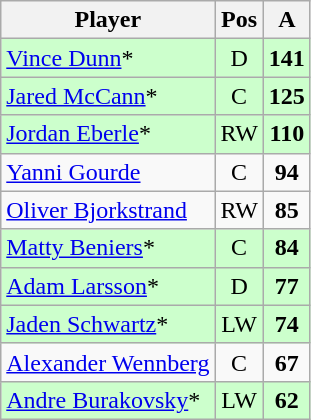<table class="wikitable" style="text-align:center;">
<tr>
<th scope="col">Player</th>
<th scope="col">Pos</th>
<th scope="col">A</th>
</tr>
<tr style="background:#cfc;">
<td scope="row" align="left"><a href='#'>Vince Dunn</a>*</td>
<td>D</td>
<td><strong>141</strong></td>
</tr>
<tr style="background:#cfc;">
<td scope="row" align="left"><a href='#'>Jared McCann</a>*</td>
<td>C</td>
<td><strong>125</strong></td>
</tr>
<tr style="background:#cfc;">
<td scope="row" align="left"><a href='#'>Jordan Eberle</a>*</td>
<td>RW</td>
<td><strong>110</strong></td>
</tr>
<tr>
<td scope="row" align="left"><a href='#'>Yanni Gourde</a></td>
<td>C</td>
<td><strong>94</strong></td>
</tr>
<tr>
<td scope="row" align="left"><a href='#'>Oliver Bjorkstrand</a></td>
<td>RW</td>
<td><strong>85</strong></td>
</tr>
<tr style="background:#cfc;">
<td scope="row" align="left"><a href='#'>Matty Beniers</a>*</td>
<td>C</td>
<td><strong>84</strong></td>
</tr>
<tr style="background:#cfc;">
<td scope="row" align="left"><a href='#'>Adam Larsson</a>*</td>
<td>D</td>
<td><strong>77</strong></td>
</tr>
<tr style="background:#cfc;">
<td scope="row" align="left"><a href='#'>Jaden Schwartz</a>*</td>
<td>LW</td>
<td><strong>74</strong></td>
</tr>
<tr>
<td scope="row" align="left"><a href='#'>Alexander Wennberg</a></td>
<td>C</td>
<td><strong>67</strong></td>
</tr>
<tr style="background:#cfc;">
<td scope="row" align="left"><a href='#'>Andre Burakovsky</a>*</td>
<td>LW</td>
<td><strong>62</strong></td>
</tr>
</table>
